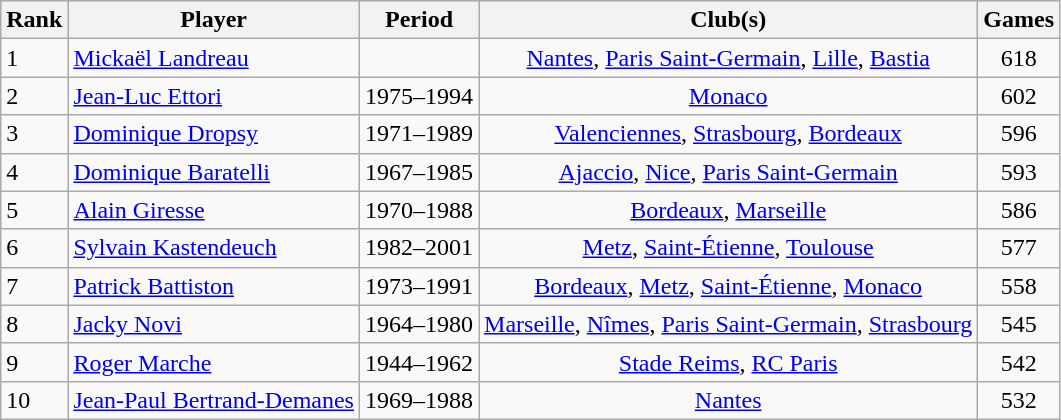<table class="wikitable sortable">
<tr>
<th>Rank</th>
<th>Player</th>
<th>Period</th>
<th>Club(s)</th>
<th>Games</th>
</tr>
<tr>
<td>1</td>
<td><a href='#'>Mickaël Landreau</a></td>
<td align="center"></td>
<td align="center"><a href='#'>Nantes</a>, <a href='#'>Paris Saint-Germain</a>, <a href='#'>Lille</a>, <a href='#'>Bastia</a></td>
<td align="center">618</td>
</tr>
<tr>
<td>2</td>
<td><a href='#'>Jean-Luc Ettori</a></td>
<td align="center">1975–1994</td>
<td align="center"><a href='#'>Monaco</a></td>
<td align="center">602</td>
</tr>
<tr>
<td>3</td>
<td><a href='#'>Dominique Dropsy</a></td>
<td align="center">1971–1989</td>
<td align="center"><a href='#'>Valenciennes</a>, <a href='#'>Strasbourg</a>, <a href='#'>Bordeaux</a></td>
<td align="center">596</td>
</tr>
<tr>
<td>4</td>
<td><a href='#'>Dominique Baratelli</a></td>
<td align="center">1967–1985</td>
<td align="center"><a href='#'>Ajaccio</a>, <a href='#'>Nice</a>, <a href='#'>Paris Saint-Germain</a></td>
<td align="center">593</td>
</tr>
<tr>
<td>5</td>
<td><a href='#'>Alain Giresse</a></td>
<td align="center">1970–1988</td>
<td align="center"><a href='#'>Bordeaux</a>, <a href='#'>Marseille</a></td>
<td align="center">586</td>
</tr>
<tr>
<td>6</td>
<td><a href='#'>Sylvain Kastendeuch</a></td>
<td align="center">1982–2001</td>
<td align="center"><a href='#'>Metz</a>, <a href='#'>Saint-Étienne</a>, <a href='#'>Toulouse</a></td>
<td align="center">577</td>
</tr>
<tr>
<td>7</td>
<td><a href='#'>Patrick Battiston</a></td>
<td align="center">1973–1991</td>
<td align="center"><a href='#'>Bordeaux</a>, <a href='#'>Metz</a>, <a href='#'>Saint-Étienne</a>, <a href='#'>Monaco</a></td>
<td align="center">558</td>
</tr>
<tr>
<td>8</td>
<td><a href='#'>Jacky Novi</a></td>
<td align="center">1964–1980</td>
<td align="center"><a href='#'>Marseille</a>, <a href='#'>Nîmes</a>, <a href='#'>Paris Saint-Germain</a>, <a href='#'>Strasbourg</a></td>
<td align="center">545</td>
</tr>
<tr>
<td>9</td>
<td><a href='#'>Roger Marche</a></td>
<td align="center">1944–1962</td>
<td align="center"><a href='#'>Stade Reims</a>, <a href='#'>RC Paris</a></td>
<td align="center">542</td>
</tr>
<tr>
<td>10</td>
<td><a href='#'>Jean-Paul Bertrand-Demanes</a></td>
<td align="center">1969–1988</td>
<td align="center"><a href='#'>Nantes</a></td>
<td align="center">532</td>
</tr>
</table>
